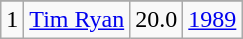<table class="wikitable">
<tr>
</tr>
<tr>
<td>1</td>
<td><a href='#'>Tim Ryan</a></td>
<td>20.0</td>
<td><a href='#'>1989</a></td>
</tr>
</table>
